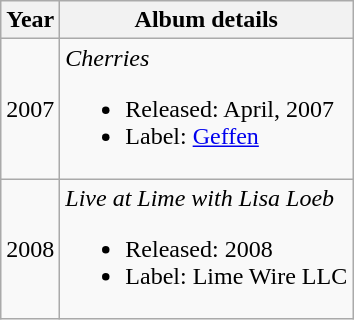<table class="wikitable" style="text-align:center;">
<tr>
<th>Year</th>
<th>Album details</th>
</tr>
<tr>
<td>2007</td>
<td align="left"><em>Cherries</em><br><ul><li>Released: April, 2007</li><li>Label: <a href='#'>Geffen</a></li></ul></td>
</tr>
<tr>
<td>2008</td>
<td align="left"><em>Live at Lime with Lisa Loeb</em><br><ul><li>Released: 2008</li><li>Label: Lime Wire LLC</li></ul></td>
</tr>
</table>
